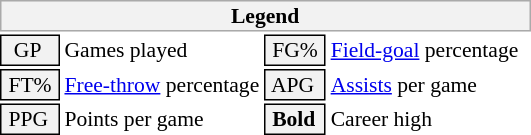<table class="toccolours" style="font-size: 90%; white-space: nowrap;">
<tr>
<th colspan="6" style="background:#f2f2f2; border:1px solid #aaa;">Legend</th>
</tr>
<tr>
<td style="background:#f2f2f2; border:1px solid black;">  GP</td>
<td>Games played</td>
<td style="background:#f2f2f2; border:1px solid black;"> FG% </td>
<td style="padding-right: 8px"><a href='#'>Field-goal</a> percentage</td>
</tr>
<tr>
<td style="background:#f2f2f2; border:1px solid black;"> FT% </td>
<td><a href='#'>Free-throw</a> percentage</td>
<td style="background:#f2f2f2; border:1px solid black;"> APG </td>
<td><a href='#'>Assists</a> per game</td>
</tr>
<tr>
<td style="background:#f2f2f2; border:1px solid black;"> PPG </td>
<td>Points per game</td>
<td style="background-color: #F2F2F2; border: 1px solid black"> <strong>Bold</strong> </td>
<td>Career high</td>
</tr>
<tr>
</tr>
</table>
